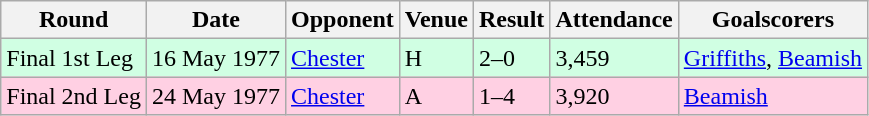<table class="wikitable">
<tr>
<th>Round</th>
<th>Date</th>
<th>Opponent</th>
<th>Venue</th>
<th>Result</th>
<th>Attendance</th>
<th>Goalscorers</th>
</tr>
<tr style="background-color: #d0ffe3;">
<td>Final 1st Leg</td>
<td>16 May 1977</td>
<td><a href='#'>Chester</a></td>
<td>H</td>
<td>2–0</td>
<td>3,459</td>
<td><a href='#'>Griffiths</a>, <a href='#'>Beamish</a></td>
</tr>
<tr style="background-color: #ffd0e3;">
<td>Final 2nd Leg</td>
<td>24 May 1977</td>
<td><a href='#'>Chester</a></td>
<td>A</td>
<td>1–4</td>
<td>3,920</td>
<td><a href='#'>Beamish</a></td>
</tr>
</table>
